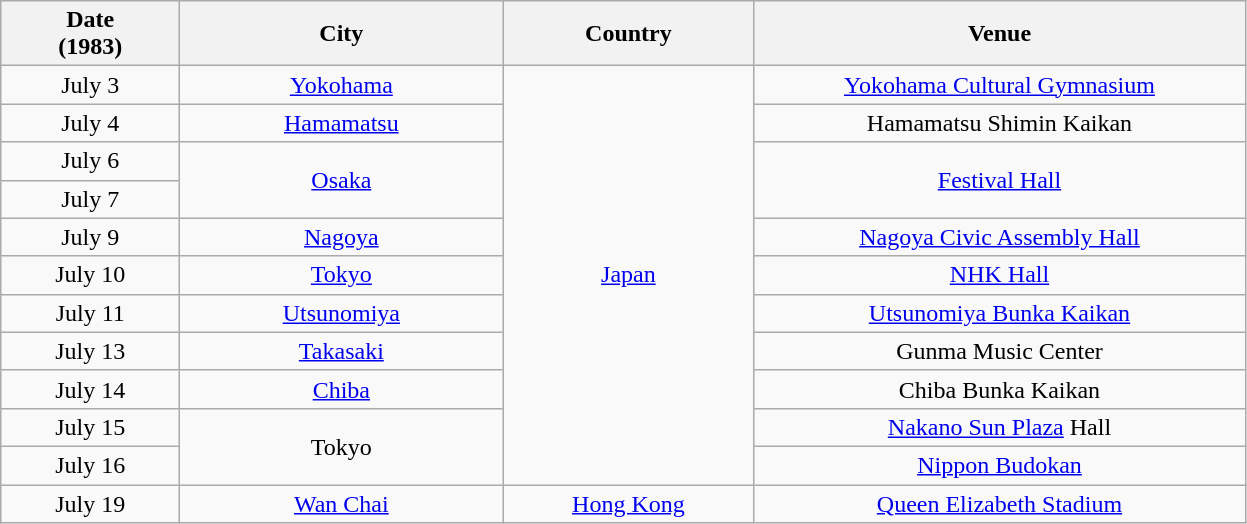<table class="wikitable sortable plainrowheaders" style="text-align:center;">
<tr>
<th scope="col" style="width:7em;">Date<br>(1983)</th>
<th scope="col" style="width:13em;">City</th>
<th scope="col" style="width:10em;">Country</th>
<th scope="col" style="width:20em;">Venue</th>
</tr>
<tr>
<td>July 3</td>
<td><a href='#'>Yokohama</a></td>
<td rowspan="11"><a href='#'>Japan</a></td>
<td><a href='#'>Yokohama Cultural Gymnasium</a></td>
</tr>
<tr>
<td>July 4</td>
<td><a href='#'>Hamamatsu</a></td>
<td>Hamamatsu Shimin Kaikan</td>
</tr>
<tr>
<td>July 6</td>
<td rowspan="2"><a href='#'>Osaka</a></td>
<td rowspan="2"><a href='#'>Festival Hall</a></td>
</tr>
<tr>
<td>July 7</td>
</tr>
<tr>
<td>July 9</td>
<td><a href='#'>Nagoya</a></td>
<td><a href='#'>Nagoya Civic Assembly Hall</a></td>
</tr>
<tr>
<td>July 10</td>
<td><a href='#'>Tokyo</a></td>
<td><a href='#'>NHK Hall</a></td>
</tr>
<tr>
<td>July 11</td>
<td><a href='#'>Utsunomiya</a></td>
<td><a href='#'>Utsunomiya Bunka Kaikan</a></td>
</tr>
<tr>
<td>July 13</td>
<td><a href='#'>Takasaki</a></td>
<td>Gunma Music Center</td>
</tr>
<tr>
<td>July 14</td>
<td><a href='#'>Chiba</a></td>
<td>Chiba Bunka Kaikan</td>
</tr>
<tr>
<td>July 15</td>
<td rowspan="2">Tokyo</td>
<td><a href='#'>Nakano Sun Plaza</a> Hall</td>
</tr>
<tr>
<td>July 16</td>
<td><a href='#'>Nippon Budokan</a></td>
</tr>
<tr>
<td>July 19</td>
<td><a href='#'>Wan Chai</a></td>
<td><a href='#'>Hong Kong</a></td>
<td><a href='#'>Queen Elizabeth Stadium</a></td>
</tr>
</table>
